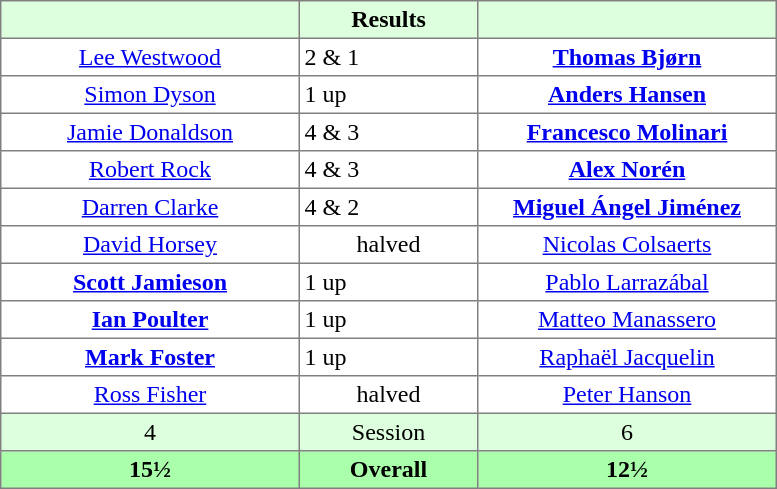<table border="1" cellpadding="3" style="border-collapse:collapse; text-align:center;">
<tr style="background:#ddffdd;">
<th style="width:12em;"> </th>
<th style="width:7em;">Results</th>
<th style="width:12em;"></th>
</tr>
<tr>
<td><a href='#'>Lee Westwood</a></td>
<td align=left> 2 & 1</td>
<td><strong><a href='#'>Thomas Bjørn</a></strong></td>
</tr>
<tr>
<td><a href='#'>Simon Dyson</a></td>
<td align=left> 1 up</td>
<td><strong><a href='#'>Anders Hansen</a></strong></td>
</tr>
<tr>
<td><a href='#'>Jamie Donaldson</a></td>
<td align=left> 4 & 3</td>
<td><strong><a href='#'>Francesco Molinari</a></strong></td>
</tr>
<tr>
<td><a href='#'>Robert Rock</a></td>
<td align=left> 4 & 3</td>
<td><strong><a href='#'>Alex Norén</a></strong></td>
</tr>
<tr>
<td><a href='#'>Darren Clarke</a></td>
<td align=left> 4 & 2</td>
<td><strong><a href='#'>Miguel Ángel Jiménez</a></strong></td>
</tr>
<tr>
<td><a href='#'>David Horsey</a></td>
<td>halved</td>
<td><a href='#'>Nicolas Colsaerts</a></td>
</tr>
<tr>
<td><strong><a href='#'>Scott Jamieson</a></strong></td>
<td align=left> 1 up</td>
<td><a href='#'>Pablo Larrazábal</a></td>
</tr>
<tr>
<td><strong><a href='#'>Ian Poulter</a></strong></td>
<td align=left> 1 up</td>
<td><a href='#'>Matteo Manassero</a></td>
</tr>
<tr>
<td><strong><a href='#'>Mark Foster</a></strong></td>
<td align=left> 1 up</td>
<td><a href='#'>Raphaël Jacquelin</a></td>
</tr>
<tr>
<td><a href='#'>Ross Fisher</a></td>
<td>halved</td>
<td><a href='#'>Peter Hanson</a></td>
</tr>
<tr style="background:#ddffdd;">
<td>4</td>
<td>Session</td>
<td>6</td>
</tr>
<tr style="background:#aaffaa;">
<th>15½</th>
<th>Overall</th>
<th>12½</th>
</tr>
</table>
